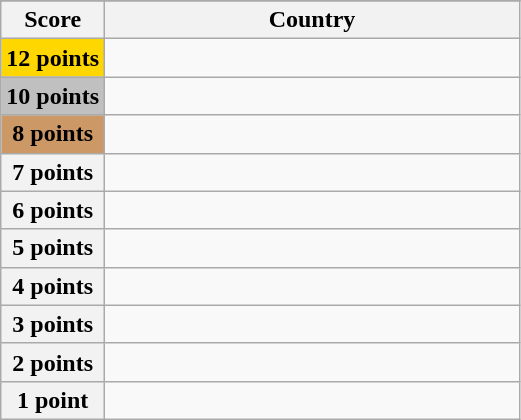<table class="wikitable">
<tr>
</tr>
<tr>
<th scope="col" width="20%">Score</th>
<th scope="col">Country</th>
</tr>
<tr>
<th scope="row" style="background:gold">12 points</th>
<td></td>
</tr>
<tr>
<th scope="row" style="background:silver">10 points</th>
<td></td>
</tr>
<tr>
<th scope="row" style="background:#CC9966">8 points</th>
<td></td>
</tr>
<tr>
<th scope="row">7 points</th>
<td></td>
</tr>
<tr>
<th scope="row">6 points</th>
<td></td>
</tr>
<tr>
<th scope="row">5 points</th>
<td></td>
</tr>
<tr>
<th scope="row">4 points</th>
<td></td>
</tr>
<tr>
<th scope="row">3 points</th>
<td></td>
</tr>
<tr>
<th scope="row">2 points</th>
<td></td>
</tr>
<tr>
<th scope="row">1 point</th>
<td></td>
</tr>
</table>
